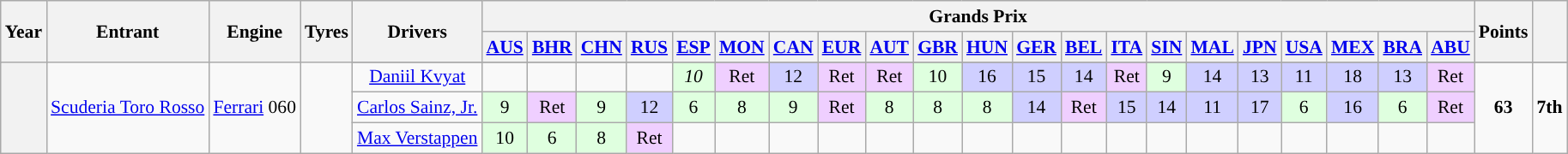<table class="wikitable" style="text-align:center; font-size:90%">
<tr>
<th rowspan="2">Year</th>
<th rowspan="2">Entrant</th>
<th rowspan="2">Engine</th>
<th rowspan="2">Tyres</th>
<th rowspan="2">Drivers</th>
<th colspan="21">Grands Prix</th>
<th rowspan="2">Points</th>
<th rowspan="2"></th>
</tr>
<tr>
<th><a href='#'>AUS</a></th>
<th><a href='#'>BHR</a></th>
<th><a href='#'>CHN</a></th>
<th><a href='#'>RUS</a></th>
<th><a href='#'>ESP</a></th>
<th><a href='#'>MON</a></th>
<th><a href='#'>CAN</a></th>
<th><a href='#'>EUR</a></th>
<th><a href='#'>AUT</a></th>
<th><a href='#'>GBR</a></th>
<th><a href='#'>HUN</a></th>
<th><a href='#'>GER</a></th>
<th><a href='#'>BEL</a></th>
<th><a href='#'>ITA</a></th>
<th><a href='#'>SIN</a></th>
<th><a href='#'>MAL</a></th>
<th><a href='#'>JPN</a></th>
<th><a href='#'>USA</a></th>
<th><a href='#'>MEX</a></th>
<th><a href='#'>BRA</a></th>
<th><a href='#'>ABU</a></th>
</tr>
<tr>
<th rowspan="4"></th>
<td rowspan="4"><a href='#'>Scuderia Toro Rosso</a></td>
<td rowspan="4"><a href='#'>Ferrari</a> 060</td>
<td rowspan="4"></td>
</tr>
<tr>
<td style="text-align:center"> <a href='#'>Daniil Kvyat</a></td>
<td></td>
<td></td>
<td></td>
<td></td>
<td style="background-color:#DFFFDF"><em>10</em></td>
<td style="background-color:#efcfff">Ret</td>
<td style="background-color:#CFCFFF">12</td>
<td style="background-color:#efcfff">Ret</td>
<td style="background-color:#efcfff">Ret</td>
<td style="background-color:#DFFFDF">10</td>
<td style="background-color:#CFCFFF">16</td>
<td style="background-color:#CFCFFF">15</td>
<td style="background-color:#CFCFFF">14</td>
<td style="background-color:#efcfff">Ret</td>
<td style="background-color:#DFFFDF">9</td>
<td style="background-color:#CFCFFF">14</td>
<td style="background-color:#CFCFFF">13</td>
<td style="background-color:#CFCFFF">11</td>
<td style="background-color:#CFCFFF">18</td>
<td style="background-color:#CFCFFF">13</td>
<td style="background-color:#efcfff">Ret</td>
<td rowspan="3" style="background-color:"><strong>63</strong></td>
<td rowspan="3" style="background-color:"><strong>7th</strong></td>
</tr>
<tr>
<td style="text-align:center"> <a href='#'>Carlos Sainz, Jr.</a></td>
<td style="background-color:#DFFFDF">9</td>
<td style="background-color:#efcfff">Ret</td>
<td style="background-color:#DFFFDF">9</td>
<td style="background-color:#CFCFFF">12</td>
<td style="background-color:#DFFFDF">6</td>
<td style="background-color:#DFFFDF">8</td>
<td style="background-color:#DFFFDF">9</td>
<td style="background-color:#efcfff">Ret</td>
<td style="background-color:#DFFFDF">8</td>
<td style="background-color:#DFFFDF">8</td>
<td style="background-color:#DFFFDF">8</td>
<td style="background-color:#CFCFFF">14</td>
<td style="background-color:#efcfff">Ret</td>
<td style="background-color:#CFCFFF">15</td>
<td style="background-color:#CFCFFF">14</td>
<td style="background-color:#CFCFFF">11</td>
<td style="background-color:#CFCFFF">17</td>
<td style="background-color:#DFFFDF">6</td>
<td style="background-color:#CFCFFF">16</td>
<td style="background-color:#DFFFDF">6</td>
<td style="background-color:#efcfff">Ret</td>
</tr>
<tr>
<td style="text-align:center"> <a href='#'>Max Verstappen</a></td>
<td style="background-color:#DFFFDF">10</td>
<td style="background-color:#DFFFDF">6</td>
<td style="background-color:#DFFFDF">8</td>
<td style="background-color:#efcfff">Ret</td>
<td style="background-color:"></td>
<td style="background-color:"></td>
<td style="background-color:"></td>
<td style="background-color:"></td>
<td style="background-color:"></td>
<td style="background-color:"></td>
<td style="background-color:"></td>
<td style="background-color:"></td>
<td style="background-color:"></td>
<td style="background-color:"></td>
<td style="background-color:"></td>
<td style="background-color:"></td>
<td style="background-color:"></td>
<td style="background-color:"></td>
<td style="background-color:"></td>
<td style="background-color:"></td>
<td style="background-color:"></td>
</tr>
</table>
